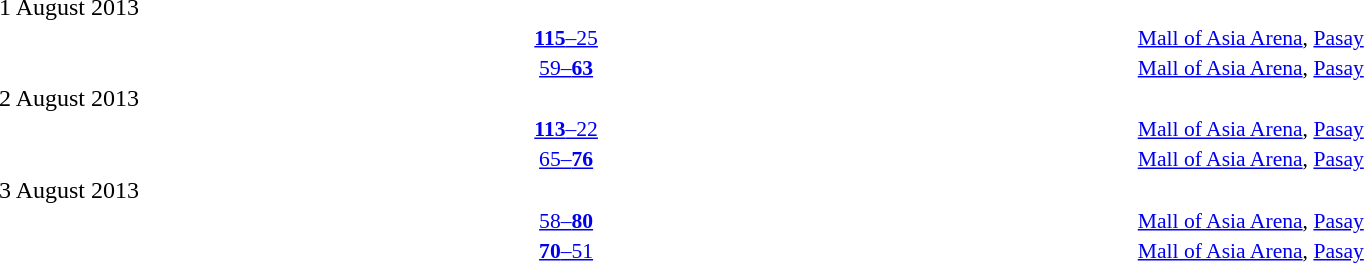<table style="width:100%;" cellspacing="1">
<tr>
<th width=25%></th>
<th width=2%></th>
<th width=6%></th>
<th width=2%></th>
<th width=25%></th>
</tr>
<tr>
<td>1 August 2013</td>
</tr>
<tr style=font-size:90%>
<td align=right><strong></strong></td>
<td></td>
<td align=center><a href='#'><strong>115</strong>–25</a></td>
<td></td>
<td></td>
<td><a href='#'>Mall of Asia Arena</a>, <a href='#'>Pasay</a></td>
</tr>
<tr style=font-size:90%>
<td align=right></td>
<td></td>
<td align=center><a href='#'>59–<strong>63</strong></a></td>
<td></td>
<td><strong></strong></td>
<td><a href='#'>Mall of Asia Arena</a>, <a href='#'>Pasay</a></td>
</tr>
<tr>
<td>2 August 2013</td>
</tr>
<tr style=font-size:90%>
<td align=right><strong></strong></td>
<td></td>
<td align=center><a href='#'><strong>113</strong>–22</a></td>
<td></td>
<td></td>
<td><a href='#'>Mall of Asia Arena</a>, <a href='#'>Pasay</a></td>
</tr>
<tr style=font-size:90%>
<td align=right></td>
<td></td>
<td align="center"><a href='#'>65–<strong>76</strong></a></td>
<td></td>
<td><strong></strong></td>
<td><a href='#'>Mall of Asia Arena</a>, <a href='#'>Pasay</a></td>
</tr>
<tr>
<td>3 August 2013</td>
</tr>
<tr style=font-size:90%>
<td align=right></td>
<td></td>
<td align=center><a href='#'>58–<strong>80</strong></a></td>
<td></td>
<td><strong></strong></td>
<td><a href='#'>Mall of Asia Arena</a>, <a href='#'>Pasay</a></td>
</tr>
<tr style=font-size:90%>
<td align=right><strong></strong></td>
<td></td>
<td align="center"><a href='#'><strong>70</strong>–51</a></td>
<td></td>
<td></td>
<td><a href='#'>Mall of Asia Arena</a>, <a href='#'>Pasay</a></td>
</tr>
</table>
